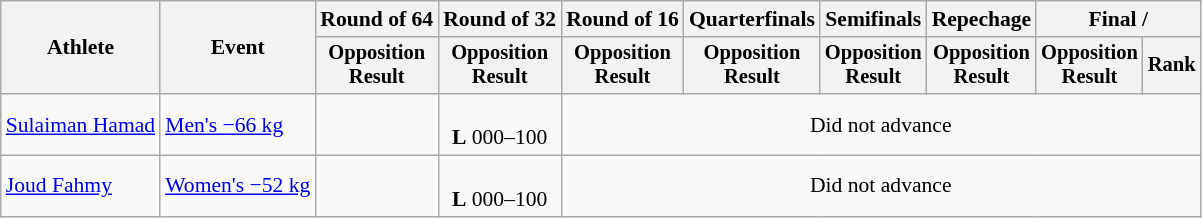<table class="wikitable" style="font-size:90%">
<tr>
<th rowspan="2">Athlete</th>
<th rowspan="2">Event</th>
<th>Round of 64</th>
<th>Round of 32</th>
<th>Round of 16</th>
<th>Quarterfinals</th>
<th>Semifinals</th>
<th>Repechage</th>
<th colspan=2>Final / </th>
</tr>
<tr style="font-size:95%">
<th>Opposition<br>Result</th>
<th>Opposition<br>Result</th>
<th>Opposition<br>Result</th>
<th>Opposition<br>Result</th>
<th>Opposition<br>Result</th>
<th>Opposition<br>Result</th>
<th>Opposition<br>Result</th>
<th>Rank</th>
</tr>
<tr align=center>
<td align=left><a href='#'>Sulaiman Hamad</a></td>
<td align=left><a href='#'>Men's −66 kg</a></td>
<td></td>
<td><br><strong>L</strong> 000–100</td>
<td colspan=6>Did not advance</td>
</tr>
<tr align=center>
<td align=left><a href='#'>Joud Fahmy</a></td>
<td align=left><a href='#'>Women's −52 kg</a></td>
<td></td>
<td><br><strong>L</strong> 000–100</td>
<td colspan=6>Did not advance</td>
</tr>
</table>
